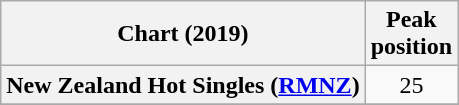<table class="wikitable sortable plainrowheaders" style="text-align:center">
<tr>
<th scope="col">Chart (2019)</th>
<th scope="col">Peak<br> position</th>
</tr>
<tr>
<th scope="row">New Zealand Hot Singles (<a href='#'>RMNZ</a>)</th>
<td>25</td>
</tr>
<tr>
</tr>
<tr>
</tr>
</table>
